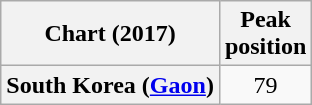<table class="wikitable plainrowheaders" style="text-align:center">
<tr>
<th scope="col">Chart (2017)</th>
<th scope="col">Peak<br>position</th>
</tr>
<tr>
<th scope="row">South Korea (<a href='#'>Gaon</a>)</th>
<td>79</td>
</tr>
</table>
